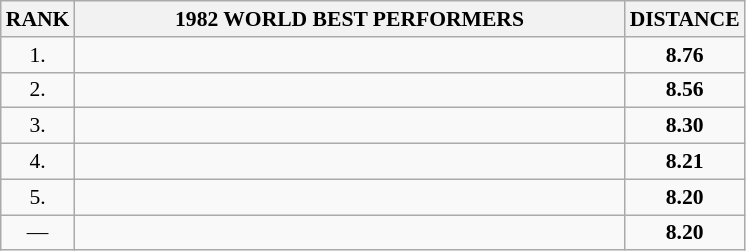<table class="wikitable" style="border-collapse: collapse; font-size: 90%;">
<tr>
<th>RANK</th>
<th align="center" style="width: 25em">1982 WORLD BEST PERFORMERS</th>
<th align="center" style="width: 5em">DISTANCE</th>
</tr>
<tr>
<td align="center">1.</td>
<td></td>
<td align="center"><strong>8.76</strong></td>
</tr>
<tr>
<td align="center">2.</td>
<td></td>
<td align="center"><strong>8.56</strong></td>
</tr>
<tr>
<td align="center">3.</td>
<td></td>
<td align="center"><strong>8.30</strong></td>
</tr>
<tr>
<td align="center">4.</td>
<td></td>
<td align="center"><strong>8.21</strong></td>
</tr>
<tr>
<td align="center">5.</td>
<td></td>
<td align="center"><strong>8.20</strong></td>
</tr>
<tr>
<td align="center">—</td>
<td></td>
<td align="center"><strong>8.20</strong></td>
</tr>
</table>
